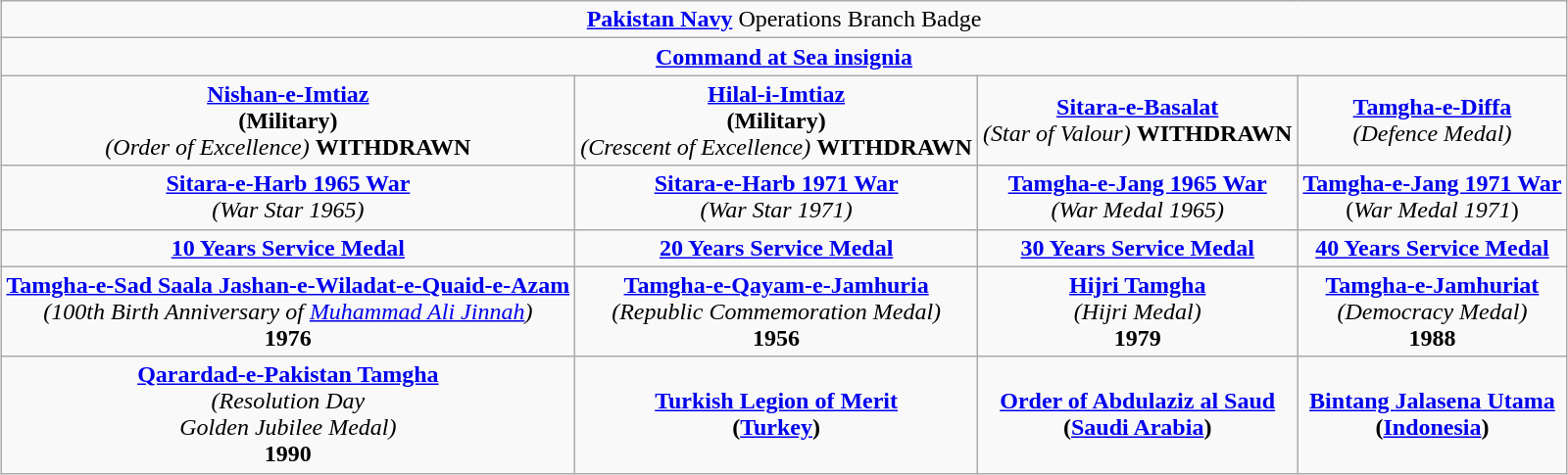<table class="wikitable" style="margin:1em auto; text-align:center;">
<tr>
<td colspan="4"><strong><a href='#'>Pakistan Navy</a></strong> Operations Branch Badge</td>
</tr>
<tr>
<td colspan="4"><strong><a href='#'>Command at Sea insignia</a></strong></td>
</tr>
<tr>
<td><strong><a href='#'>Nishan-e-Imtiaz</a></strong><br><strong>(Military)</strong><br><em>(Order of Excellence)</em>
<strong>WITHDRAWN</strong></td>
<td><strong><a href='#'>Hilal-i-Imtiaz</a></strong><br><strong>(Military)</strong><br><em>(Crescent of Excellence)</em>
<strong>WITHDRAWN</strong></td>
<td><strong><a href='#'>Sitara-e-Basalat</a></strong><br><em>(Star of Valour)</em>
<strong>WITHDRAWN</strong></td>
<td><strong><a href='#'>Tamgha-e-Diffa</a></strong><br><em>(Defence Medal)</em></td>
</tr>
<tr>
<td><strong><a href='#'>Sitara-e-Harb 1965 War</a></strong><br><em>(War Star 1965)</em></td>
<td><strong><a href='#'>Sitara-e-Harb 1971 War</a></strong><br><em>(War Star 1971)</em></td>
<td><strong><a href='#'>Tamgha-e-Jang 1965 War</a></strong><br><em>(War Medal 1965)</em></td>
<td><strong><a href='#'>Tamgha-e-Jang 1971 War</a></strong><br>(<em>War Medal 1971</em>)</td>
</tr>
<tr>
<td><strong><a href='#'>10 Years Service Medal</a></strong></td>
<td><strong><a href='#'>20 Years Service Medal</a></strong></td>
<td><strong><a href='#'>30 Years Service Medal</a></strong></td>
<td><strong><a href='#'>40 Years Service Medal</a></strong></td>
</tr>
<tr>
<td><strong><a href='#'>Tamgha-e-Sad Saala Jashan-e-Wiladat-e-Quaid-e-Azam</a></strong><br><em>(100th Birth Anniversary of <a href='#'>Muhammad Ali Jinnah</a>)</em><br><strong>1976</strong></td>
<td><strong><a href='#'>Tamgha-e-Qayam-e-Jamhuria</a></strong><br><em>(Republic Commemoration Medal)</em><br><strong>1956</strong></td>
<td><strong><a href='#'>Hijri Tamgha</a></strong><br><em>(Hijri Medal)</em><br><strong>1979</strong></td>
<td><strong><a href='#'>Tamgha-e-Jamhuriat</a></strong><br><em>(Democracy Medal)</em><br><strong>1988</strong></td>
</tr>
<tr>
<td><strong><a href='#'>Qarardad-e-Pakistan Tamgha</a></strong><br><em>(Resolution Day</em><br><em>Golden Jubilee Medal)</em><br><strong>1990</strong></td>
<td><a href='#'><strong>Turkish Legion of Merit</strong></a><br><strong>(<a href='#'>Turkey</a>)</strong></td>
<td><strong><a href='#'>Order of Abdulaziz al Saud</a></strong><br><strong>(<a href='#'>Saudi Arabia</a>)</strong></td>
<td><strong><a href='#'>Bintang Jalasena Utama</a></strong><br><strong>(<a href='#'>Indonesia</a>)</strong></td>
</tr>
</table>
